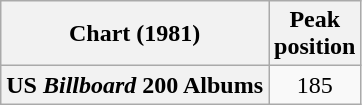<table class="wikitable plainrowheaders">
<tr>
<th>Chart (1981)</th>
<th>Peak<br>position</th>
</tr>
<tr>
<th scope="row">US <em>Billboard</em> 200 Albums</th>
<td align="center">185</td>
</tr>
</table>
